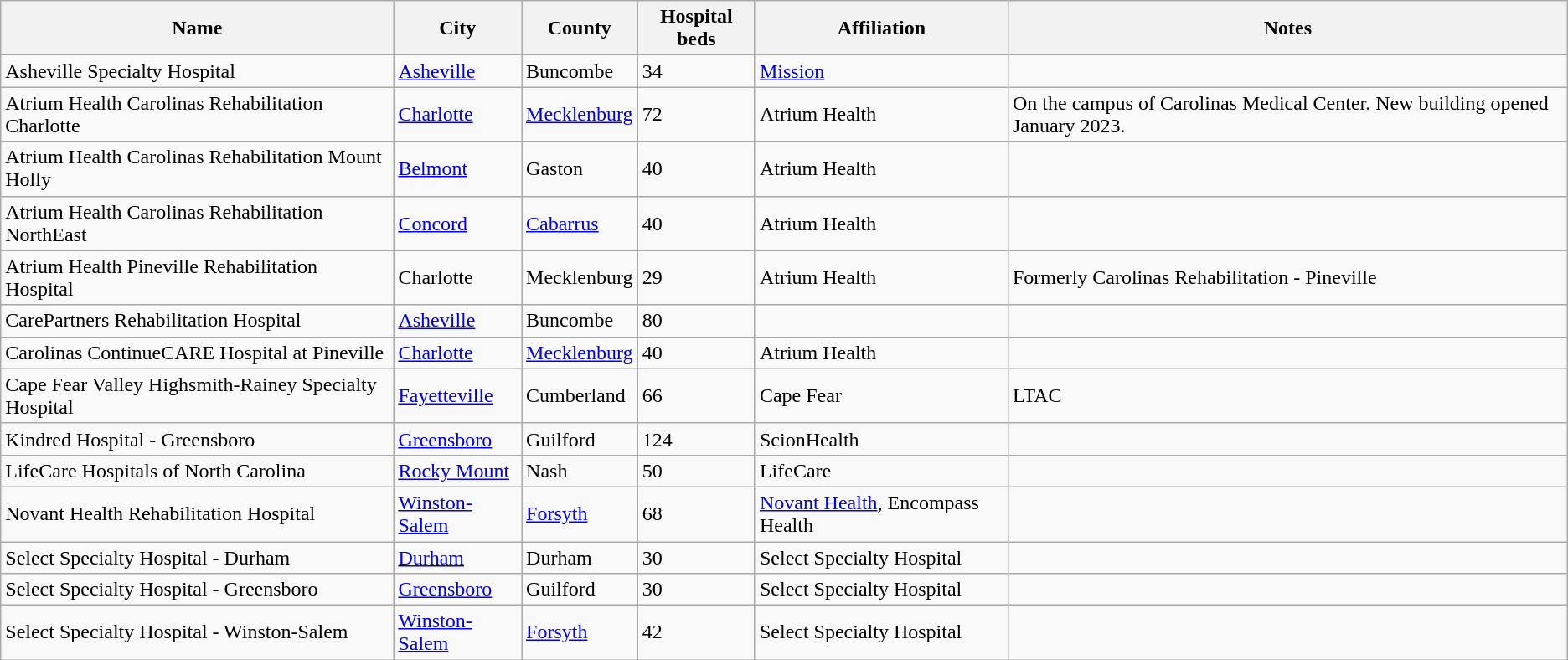<table class="wikitable sortable">
<tr>
<th scope="col">Name</th>
<th scope="col">City</th>
<th scope="col">County</th>
<th scope="col">Hospital beds</th>
<th scope="col">Affiliation</th>
<th scope="col" class="unsortable">Notes</th>
</tr>
<tr>
<td>Asheville Specialty Hospital</td>
<td><a href='#'>Asheville</a></td>
<td>Buncombe</td>
<td>34</td>
<td><a href='#'>Mission</a></td>
<td></td>
</tr>
<tr>
<td>Atrium Health Carolinas Rehabilitation Charlotte</td>
<td><a href='#'>Charlotte</a></td>
<td><a href='#'>Mecklenburg</a></td>
<td>72</td>
<td>Atrium Health</td>
<td>On the campus of Carolinas Medical Center. New building opened January 2023.</td>
</tr>
<tr>
<td>Atrium Health Carolinas Rehabilitation Mount Holly</td>
<td><a href='#'>Belmont</a></td>
<td>Gaston</td>
<td>40</td>
<td>Atrium Health</td>
<td></td>
</tr>
<tr>
<td>Atrium Health Carolinas Rehabilitation NorthEast</td>
<td><a href='#'>Concord</a></td>
<td><a href='#'>Cabarrus</a></td>
<td>40</td>
<td>Atrium Health</td>
<td></td>
</tr>
<tr>
<td>Atrium Health Pineville Rehabilitation Hospital</td>
<td>Charlotte</td>
<td>Mecklenburg</td>
<td>29</td>
<td>Atrium Health</td>
<td>Formerly Carolinas Rehabilitation - Pineville</td>
</tr>
<tr>
<td>CarePartners Rehabilitation Hospital</td>
<td><a href='#'>Asheville</a></td>
<td>Buncombe</td>
<td>80</td>
<td></td>
<td></td>
</tr>
<tr>
<td>Carolinas ContinueCARE Hospital at Pineville</td>
<td><a href='#'>Charlotte</a></td>
<td><a href='#'>Mecklenburg</a></td>
<td>40</td>
<td>Atrium Health</td>
<td></td>
</tr>
<tr>
<td>Cape Fear Valley Highsmith-Rainey Specialty Hospital</td>
<td><a href='#'>Fayetteville</a></td>
<td>Cumberland</td>
<td>66</td>
<td>Cape Fear</td>
<td>LTAC</td>
</tr>
<tr>
<td>Kindred Hospital - Greensboro</td>
<td><a href='#'>Greensboro</a></td>
<td>Guilford</td>
<td>124</td>
<td>ScionHealth</td>
<td></td>
</tr>
<tr>
<td>LifeCare Hospitals of North Carolina</td>
<td><a href='#'>Rocky Mount</a></td>
<td>Nash</td>
<td>50</td>
<td>LifeCare</td>
<td></td>
</tr>
<tr>
<td>Novant Health Rehabilitation Hospital</td>
<td><a href='#'>Winston-Salem</a></td>
<td><a href='#'>Forsyth</a></td>
<td>68</td>
<td><a href='#'>Novant Health</a>, Encompass Health</td>
<td></td>
</tr>
<tr>
<td>Select Specialty Hospital - Durham</td>
<td><a href='#'>Durham</a></td>
<td>Durham</td>
<td>30</td>
<td>Select Specialty Hospital</td>
<td></td>
</tr>
<tr>
<td>Select Specialty Hospital - Greensboro</td>
<td><a href='#'>Greensboro</a></td>
<td>Guilford</td>
<td>30</td>
<td>Select Specialty Hospital</td>
<td></td>
</tr>
<tr>
<td>Select Specialty Hospital - Winston-Salem</td>
<td><a href='#'>Winston-Salem</a></td>
<td><a href='#'>Forsyth</a></td>
<td>42</td>
<td>Select Specialty Hospital</td>
<td></td>
</tr>
</table>
